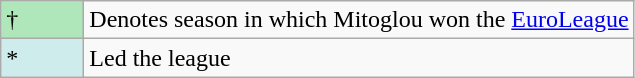<table class="wikitable">
<tr>
<td style="background:#AFE6BA; width:3em;">†</td>
<td>Denotes season in which Mitoglou won the <a href='#'>EuroLeague</a></td>
</tr>
<tr>
<td style="background:#CFECEC; width:1em">*</td>
<td>Led the league</td>
</tr>
</table>
